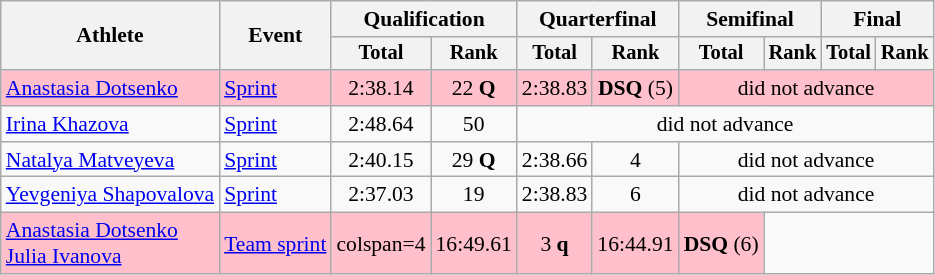<table class="wikitable"  style="font-size:90%">
<tr>
<th rowspan="2">Athlete</th>
<th rowspan="2">Event</th>
<th colspan="2">Qualification</th>
<th colspan="2">Quarterfinal</th>
<th colspan="2">Semifinal</th>
<th colspan="2">Final</th>
</tr>
<tr style="font-size: 95%">
<th>Total</th>
<th>Rank</th>
<th>Total</th>
<th>Rank</th>
<th>Total</th>
<th>Rank</th>
<th>Total</th>
<th>Rank</th>
</tr>
<tr align=center bgcolor=pink>
<td align=left><a href='#'>Anastasia Dotsenko</a></td>
<td align=left><a href='#'>Sprint</a></td>
<td>2:38.14</td>
<td>22 <strong>Q</strong></td>
<td>2:38.83</td>
<td><strong>DSQ</strong> (5)</td>
<td colspan=4>did not advance</td>
</tr>
<tr align=center>
<td align=left><a href='#'>Irina Khazova</a></td>
<td align=left><a href='#'>Sprint</a></td>
<td>2:48.64</td>
<td>50</td>
<td colspan=6>did not advance</td>
</tr>
<tr align=center>
<td align=left><a href='#'>Natalya Matveyeva</a></td>
<td align=left><a href='#'>Sprint</a></td>
<td>2:40.15</td>
<td>29 <strong>Q</strong></td>
<td>2:38.66</td>
<td>4</td>
<td colspan=4>did not advance</td>
</tr>
<tr align=center>
<td align=left><a href='#'>Yevgeniya Shapovalova</a></td>
<td align=left><a href='#'>Sprint</a></td>
<td>2:37.03</td>
<td>19</td>
<td>2:38.83</td>
<td>6</td>
<td colspan=4>did not advance</td>
</tr>
<tr align=center  bgcolor=pink>
<td align=left><a href='#'>Anastasia Dotsenko</a><br><a href='#'>Julia Ivanova</a></td>
<td align=left><a href='#'>Team sprint</a></td>
<td>colspan=4 </td>
<td>16:49.61</td>
<td>3 <strong>q</strong></td>
<td>16:44.91</td>
<td><strong>DSQ</strong> (6)</td>
</tr>
</table>
